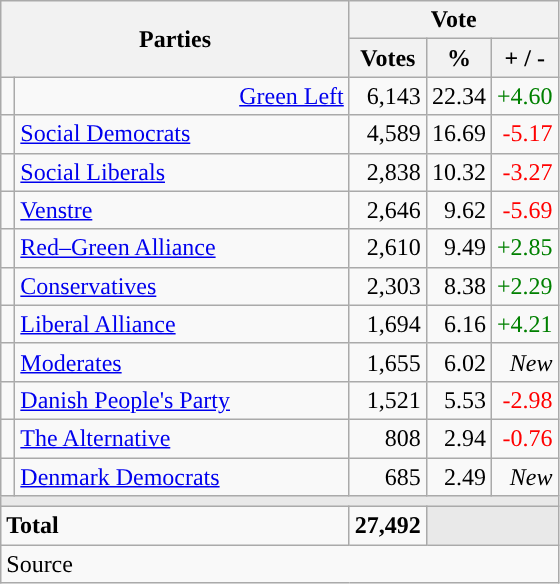<table class="wikitable" style="text-align:right;">
<tr>
<th style="text-align:centre;" rowspan="2" colspan="2" width="225">Parties</th>
<th colspan="3">Vote</th>
</tr>
<tr>
<th width="15">Votes</th>
<th width="15">%</th>
<th width="15">+ / -</th>
</tr>
<tr>
<td width=2 bgcolor=></td>
<td><a href='#'>Green Left</a></td>
<td>6,143</td>
<td>22.34</td>
<td style=color:green;>+4.60</td>
</tr>
<tr>
<td width=2 bgcolor=></td>
<td align=left><a href='#'>Social Democrats</a></td>
<td>4,589</td>
<td>16.69</td>
<td style=color:red;>-5.17</td>
</tr>
<tr>
<td width=2 bgcolor=></td>
<td align=left><a href='#'>Social Liberals</a></td>
<td>2,838</td>
<td>10.32</td>
<td style=color:red;>-3.27</td>
</tr>
<tr>
<td width=2 bgcolor=></td>
<td align=left><a href='#'>Venstre</a></td>
<td>2,646</td>
<td>9.62</td>
<td style=color:red;>-5.69</td>
</tr>
<tr>
<td width=2 bgcolor=></td>
<td align=left><a href='#'>Red–Green Alliance</a></td>
<td>2,610</td>
<td>9.49</td>
<td style=color:green;>+2.85</td>
</tr>
<tr>
<td width=2 bgcolor=></td>
<td align=left><a href='#'>Conservatives</a></td>
<td>2,303</td>
<td>8.38</td>
<td style=color:green;>+2.29</td>
</tr>
<tr>
<td width=2 bgcolor=></td>
<td align=left><a href='#'>Liberal Alliance</a></td>
<td>1,694</td>
<td>6.16</td>
<td style=color:green;>+4.21</td>
</tr>
<tr>
<td width=2 bgcolor=></td>
<td align=left><a href='#'>Moderates</a></td>
<td>1,655</td>
<td>6.02</td>
<td><em>New</em></td>
</tr>
<tr>
<td width=2 bgcolor=></td>
<td align=left><a href='#'>Danish People's Party</a></td>
<td>1,521</td>
<td>5.53</td>
<td style=color:red;>-2.98</td>
</tr>
<tr>
<td width=2 bgcolor=></td>
<td align=left><a href='#'>The Alternative</a></td>
<td>808</td>
<td>2.94</td>
<td style=color:red;>-0.76</td>
</tr>
<tr>
<td width=2 bgcolor=></td>
<td align=left><a href='#'>Denmark Democrats</a></td>
<td>685</td>
<td>2.49</td>
<td><em>New</em></td>
</tr>
<tr>
<td colspan="7" bgcolor="#E9E9E9"></td>
</tr>
<tr>
<td align="left" colspan="2"><strong>Total</strong></td>
<td><strong>27,492</strong></td>
<td bgcolor=#E9E9E9 colspan=2></td>
</tr>
<tr>
<td align="left" colspan="6">Source</td>
</tr>
</table>
